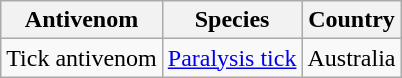<table class="wikitable sortable">
<tr>
<th>Antivenom</th>
<th>Species</th>
<th>Country</th>
</tr>
<tr>
<td>Tick antivenom</td>
<td><a href='#'>Paralysis tick</a></td>
<td>Australia</td>
</tr>
</table>
